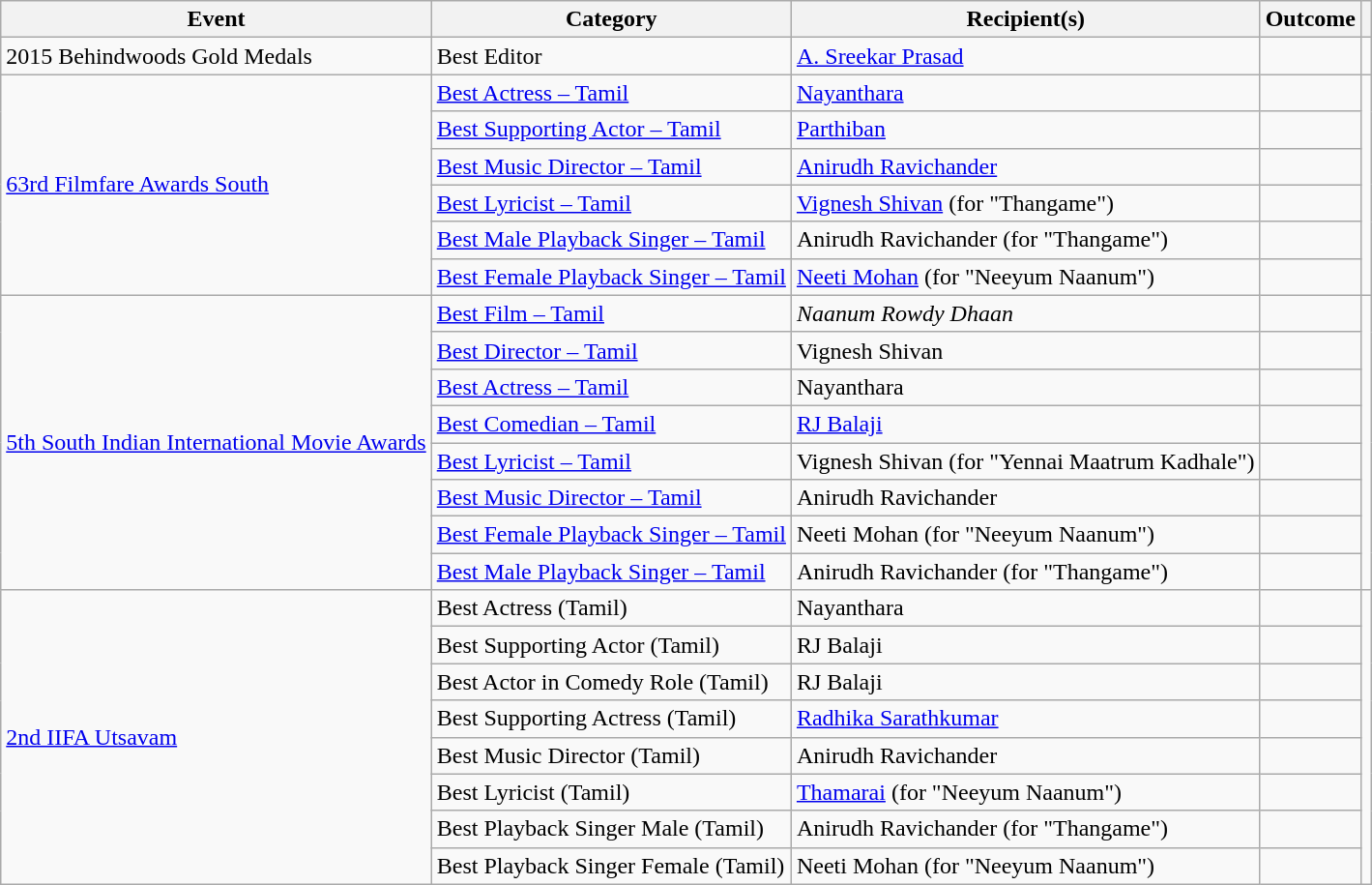<table class="wikitable">
<tr>
<th>Event</th>
<th>Category</th>
<th>Recipient(s)</th>
<th>Outcome</th>
<th></th>
</tr>
<tr>
<td>2015 Behindwoods Gold Medals</td>
<td>Best Editor</td>
<td><a href='#'>A. Sreekar Prasad</a></td>
<td></td>
<td style="text-align:center;"></td>
</tr>
<tr>
<td rowspan="6"><a href='#'>63rd Filmfare Awards South</a></td>
<td><a href='#'>Best Actress – Tamil</a></td>
<td><a href='#'>Nayanthara</a></td>
<td></td>
<td rowspan="6" style="text-align:center;"><br></td>
</tr>
<tr>
<td><a href='#'>Best Supporting Actor – Tamil</a></td>
<td><a href='#'>Parthiban</a></td>
<td></td>
</tr>
<tr>
<td><a href='#'>Best Music Director – Tamil</a></td>
<td><a href='#'>Anirudh Ravichander</a></td>
<td></td>
</tr>
<tr>
<td><a href='#'>Best Lyricist – Tamil</a></td>
<td><a href='#'>Vignesh Shivan</a> (for "Thangame")</td>
<td></td>
</tr>
<tr>
<td><a href='#'>Best Male Playback Singer – Tamil</a></td>
<td>Anirudh Ravichander (for "Thangame")</td>
<td></td>
</tr>
<tr>
<td><a href='#'>Best Female Playback Singer – Tamil</a></td>
<td><a href='#'>Neeti Mohan</a> (for "Neeyum Naanum")</td>
<td></td>
</tr>
<tr>
<td rowspan="8"><a href='#'>5th South Indian International Movie Awards</a></td>
<td><a href='#'>Best Film – Tamil</a></td>
<td><em>Naanum Rowdy Dhaan</em></td>
<td></td>
<td rowspan="8" style="text-align:center;"><br><br></td>
</tr>
<tr>
<td><a href='#'>Best Director – Tamil</a></td>
<td>Vignesh Shivan</td>
<td></td>
</tr>
<tr>
<td><a href='#'>Best Actress – Tamil</a></td>
<td>Nayanthara</td>
<td></td>
</tr>
<tr>
<td><a href='#'>Best Comedian – Tamil</a></td>
<td><a href='#'>RJ Balaji</a></td>
<td></td>
</tr>
<tr>
<td><a href='#'>Best Lyricist – Tamil</a></td>
<td>Vignesh Shivan (for "Yennai Maatrum Kadhale")</td>
<td></td>
</tr>
<tr>
<td><a href='#'>Best Music Director – Tamil</a></td>
<td>Anirudh Ravichander</td>
<td></td>
</tr>
<tr>
<td><a href='#'>Best Female Playback Singer – Tamil</a></td>
<td>Neeti Mohan (for "Neeyum Naanum")</td>
<td></td>
</tr>
<tr>
<td><a href='#'>Best Male Playback Singer – Tamil</a></td>
<td>Anirudh Ravichander (for "Thangame")</td>
<td></td>
</tr>
<tr>
<td rowspan="8"><a href='#'>2nd IIFA Utsavam</a></td>
<td>Best Actress (Tamil)</td>
<td>Nayanthara</td>
<td></td>
<td rowspan="8" style="text-align:center;"><br><br><br></td>
</tr>
<tr>
<td>Best Supporting Actor (Tamil)</td>
<td>RJ Balaji</td>
<td></td>
</tr>
<tr>
<td>Best Actor in Comedy Role (Tamil)</td>
<td>RJ Balaji</td>
<td></td>
</tr>
<tr>
<td>Best Supporting Actress (Tamil)</td>
<td><a href='#'>Radhika Sarathkumar</a></td>
<td></td>
</tr>
<tr>
<td>Best Music Director (Tamil)</td>
<td>Anirudh Ravichander</td>
<td></td>
</tr>
<tr>
<td>Best Lyricist (Tamil)</td>
<td><a href='#'>Thamarai</a> (for "Neeyum Naanum")</td>
<td></td>
</tr>
<tr>
<td>Best Playback Singer Male (Tamil)</td>
<td>Anirudh Ravichander (for "Thangame")</td>
<td></td>
</tr>
<tr>
<td>Best Playback Singer Female (Tamil)</td>
<td>Neeti Mohan (for "Neeyum Naanum")</td>
<td></td>
</tr>
</table>
